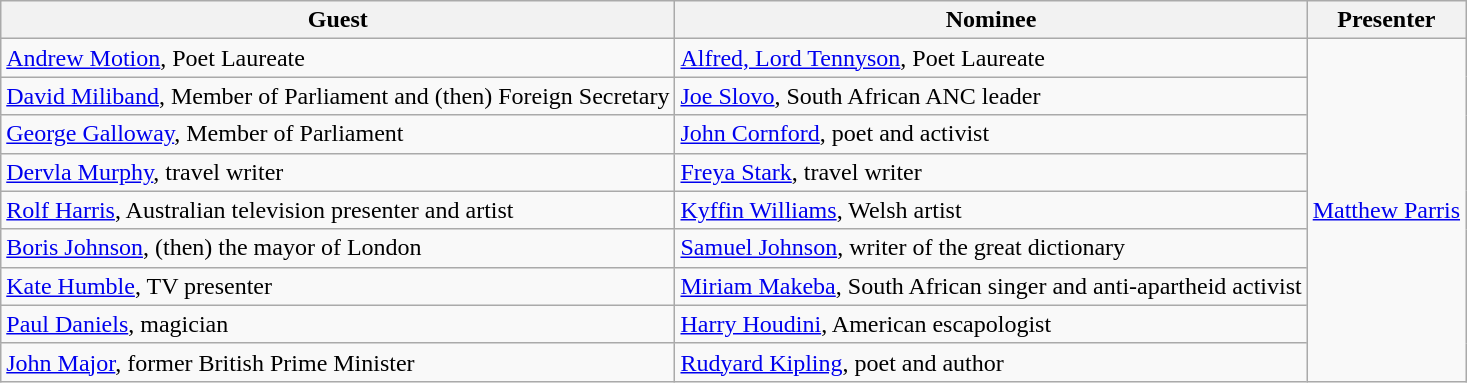<table class="wikitable">
<tr>
<th>Guest</th>
<th>Nominee</th>
<th>Presenter</th>
</tr>
<tr>
<td><a href='#'>Andrew Motion</a>, Poet Laureate</td>
<td><a href='#'>Alfred, Lord Tennyson</a>, Poet Laureate</td>
<td rowspan="9"><a href='#'>Matthew Parris</a></td>
</tr>
<tr>
<td><a href='#'>David Miliband</a>, Member of Parliament and (then) Foreign Secretary</td>
<td><a href='#'>Joe Slovo</a>, South African ANC leader</td>
</tr>
<tr>
<td><a href='#'>George Galloway</a>, Member of Parliament</td>
<td><a href='#'>John Cornford</a>, poet and activist</td>
</tr>
<tr>
<td><a href='#'>Dervla Murphy</a>, travel writer</td>
<td><a href='#'>Freya Stark</a>, travel writer</td>
</tr>
<tr>
<td><a href='#'>Rolf Harris</a>, Australian television presenter and artist</td>
<td><a href='#'>Kyffin Williams</a>, Welsh artist</td>
</tr>
<tr>
<td><a href='#'>Boris Johnson</a>, (then) the mayor of London</td>
<td><a href='#'>Samuel Johnson</a>, writer of the great dictionary</td>
</tr>
<tr>
<td><a href='#'>Kate Humble</a>, TV presenter</td>
<td><a href='#'>Miriam Makeba</a>, South African singer and anti-apartheid activist</td>
</tr>
<tr>
<td><a href='#'>Paul Daniels</a>, magician</td>
<td><a href='#'>Harry Houdini</a>, American escapologist</td>
</tr>
<tr>
<td><a href='#'>John Major</a>, former British Prime Minister</td>
<td><a href='#'>Rudyard Kipling</a>, poet and author</td>
</tr>
</table>
